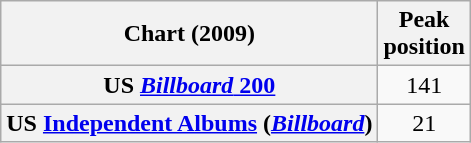<table class="wikitable sortable plainrowheaders" style="text-align:center">
<tr>
<th scope="col">Chart (2009)</th>
<th scope="col">Peak<br> position</th>
</tr>
<tr>
<th scope="row">US <a href='#'><em>Billboard</em> 200</a></th>
<td>141</td>
</tr>
<tr>
<th scope="row">US <a href='#'>Independent Albums</a> (<em><a href='#'>Billboard</a></em>)</th>
<td>21</td>
</tr>
</table>
